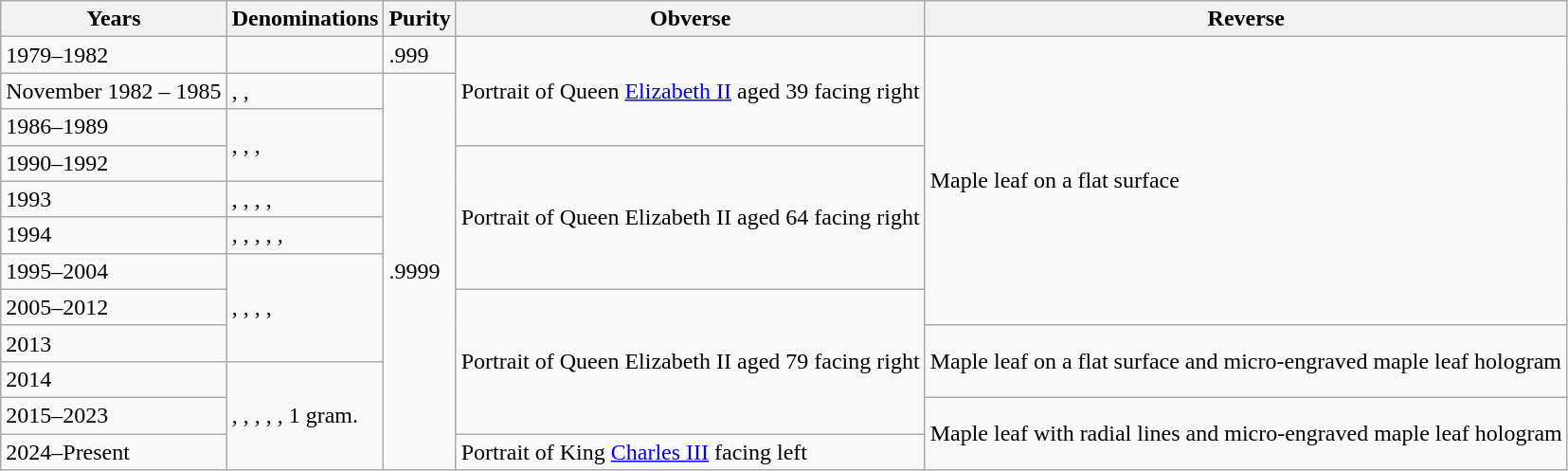<table class="wikitable">
<tr>
<th>Years</th>
<th>Denominations</th>
<th>Purity</th>
<th>Obverse</th>
<th>Reverse</th>
</tr>
<tr>
<td>1979–1982</td>
<td></td>
<td>.999</td>
<td rowspan=3>Portrait of Queen <a href='#'>Elizabeth II</a> aged 39 facing right</td>
<td rowspan="8">Maple leaf on a flat surface</td>
</tr>
<tr>
<td>November 1982 – 1985</td>
<td>, , </td>
<td rowspan="11">.9999</td>
</tr>
<tr>
<td>1986–1989</td>
<td rowspan="2">, , , </td>
</tr>
<tr>
<td>1990–1992</td>
<td rowspan=4>Portrait of Queen Elizabeth II aged 64 facing right</td>
</tr>
<tr>
<td>1993</td>
<td>, , , , </td>
</tr>
<tr>
<td>1994</td>
<td>, , , , , </td>
</tr>
<tr>
<td>1995–2004</td>
<td rowspan="3">, , , , </td>
</tr>
<tr>
<td>2005–2012</td>
<td rowspan="4">Portrait of Queen Elizabeth II aged 79 facing right</td>
</tr>
<tr>
<td>2013</td>
<td rowspan="2">Maple leaf on a flat surface and micro-engraved maple leaf hologram</td>
</tr>
<tr>
<td>2014</td>
<td rowspan="3">, , , , , 1 gram.</td>
</tr>
<tr>
<td>2015–2023</td>
<td rowspan="2">Maple leaf with radial lines and micro-engraved maple leaf hologram</td>
</tr>
<tr>
<td>2024–Present</td>
<td>Portrait of King <a href='#'>Charles III</a> facing left</td>
</tr>
</table>
